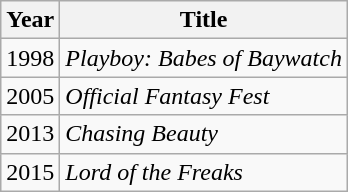<table class="wikitable sortable">
<tr>
<th>Year</th>
<th>Title</th>
</tr>
<tr>
<td>1998</td>
<td><em>Playboy: Babes of Baywatch</em></td>
</tr>
<tr>
<td>2005</td>
<td><em>Official Fantasy Fest</em></td>
</tr>
<tr>
<td>2013</td>
<td><em>Chasing Beauty</em></td>
</tr>
<tr>
<td>2015</td>
<td><em>Lord of the Freaks</em></td>
</tr>
</table>
